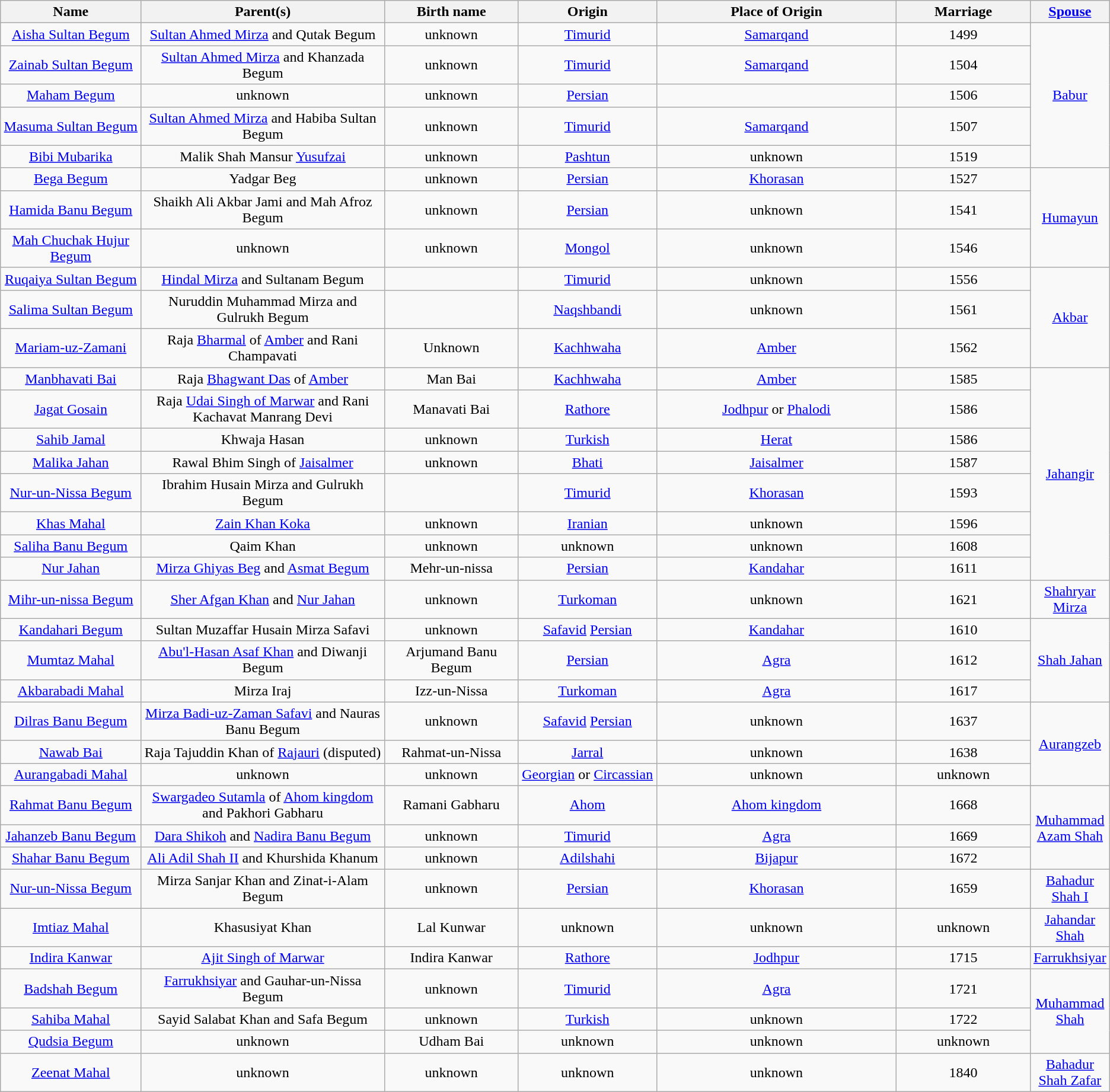<table class="wikitable sortable">
<tr>
<th scope="col" width="200px" data-sort-type="text">Name</th>
<th scope="col" width="400px" data-sort-type="text">Parent(s)</th>
<th scope="col" width="200px" data-sort-type="text">Birth name</th>
<th scope="col" width="200px" data-sort-type="text">Origin</th>
<th scope="col" width="400px" data-sort-type="text">Place of Origin</th>
<th scope="col" width="200px" data-sort-type="text">Marriage</th>
<th><a href='#'>Spouse</a></th>
</tr>
<tr>
<td align="center"><a href='#'>Aisha Sultan Begum</a></td>
<td align="center"><a href='#'>Sultan Ahmed Mirza</a> and Qutak Begum</td>
<td align="center">unknown</td>
<td align="center"><a href='#'>Timurid</a></td>
<td align="center"><a href='#'>Samarqand</a></td>
<td align="center">1499</td>
<td align="center" rowspan="5"><a href='#'>Babur</a></td>
</tr>
<tr>
<td align="center"><a href='#'>Zainab Sultan Begum</a></td>
<td align="center"><a href='#'>Sultan Ahmed Mirza</a> and Khanzada Begum</td>
<td align="center">unknown</td>
<td align="center"><a href='#'>Timurid</a></td>
<td align="center"><a href='#'>Samarqand</a></td>
<td align="center">1504</td>
</tr>
<tr>
<td align="center"><a href='#'>Maham Begum</a></td>
<td align="center">unknown</td>
<td align="center">unknown</td>
<td align="center"><a href='#'>Persian</a></td>
<td align="center"></td>
<td align="center">1506</td>
</tr>
<tr>
<td align="center"><a href='#'>Masuma Sultan Begum</a></td>
<td align="center"><a href='#'>Sultan Ahmed Mirza</a> and Habiba Sultan Begum</td>
<td align="center">unknown</td>
<td align="center"><a href='#'>Timurid</a></td>
<td align="center"><a href='#'>Samarqand</a></td>
<td align="center">1507</td>
</tr>
<tr>
<td align="center"><a href='#'>Bibi Mubarika</a></td>
<td align="center">Malik Shah Mansur <a href='#'>Yusufzai</a></td>
<td align="center">unknown</td>
<td align="center"><a href='#'>Pashtun</a></td>
<td align="center">unknown</td>
<td align="center">1519</td>
</tr>
<tr>
<td align="center"><a href='#'>Bega Begum</a></td>
<td align="center">Yadgar Beg</td>
<td align="center">unknown</td>
<td align="center"><a href='#'>Persian</a></td>
<td align="center"><a href='#'>Khorasan</a></td>
<td align="center">1527</td>
<td align="center" rowspan="3"><a href='#'>Humayun</a></td>
</tr>
<tr>
<td align="center"><a href='#'>Hamida Banu Begum</a></td>
<td align="center">Shaikh Ali Akbar Jami and Mah Afroz Begum</td>
<td align="center">unknown</td>
<td align="center"><a href='#'>Persian</a></td>
<td align="center">unknown</td>
<td align="center">1541</td>
</tr>
<tr>
<td align="center"><a href='#'>Mah Chuchak Hujur Begum</a></td>
<td align="center">unknown</td>
<td align="center">unknown</td>
<td align="center"><a href='#'>Mongol</a></td>
<td align="center">unknown</td>
<td align="center">1546</td>
</tr>
<tr>
<td align="center"><a href='#'>Ruqaiya Sultan Begum</a></td>
<td align="center"><a href='#'>Hindal Mirza</a> and Sultanam Begum</td>
<td align="center"></td>
<td align="center"><a href='#'>Timurid</a></td>
<td align="center">unknown</td>
<td align="center">1556</td>
<td align="center" rowspan="3"><a href='#'>Akbar</a></td>
</tr>
<tr>
<td align="center"><a href='#'>Salima Sultan Begum</a></td>
<td align="center">Nuruddin Muhammad Mirza and Gulrukh Begum</td>
<td align="center"></td>
<td align="center"><a href='#'>Naqshbandi</a></td>
<td align="center">unknown</td>
<td align="center">1561</td>
</tr>
<tr>
<td align="center"><a href='#'>Mariam-uz-Zamani</a></td>
<td align="center">Raja <a href='#'>Bharmal</a> of <a href='#'>Amber</a> and Rani Champavati</td>
<td align="center">Unknown</td>
<td align="center"><a href='#'>Kachhwaha</a></td>
<td align="center"><a href='#'>Amber</a></td>
<td align="center">1562</td>
</tr>
<tr>
<td align="center"><a href='#'>Manbhavati Bai</a></td>
<td align="center">Raja <a href='#'>Bhagwant Das</a> of <a href='#'>Amber</a></td>
<td align="center">Man Bai</td>
<td align="center"><a href='#'>Kachhwaha</a></td>
<td align="center"><a href='#'>Amber</a></td>
<td align="center">1585</td>
<td align="center" rowspan="8"><a href='#'>Jahangir</a></td>
</tr>
<tr>
<td align="center"><a href='#'>Jagat Gosain</a></td>
<td align="center">Raja <a href='#'>Udai Singh of Marwar</a> and Rani Kachavat Manrang Devi</td>
<td align="center">Manavati Bai</td>
<td align="center"><a href='#'>Rathore</a></td>
<td align="center"><a href='#'>Jodhpur</a> or <a href='#'>Phalodi</a></td>
<td align="center">1586</td>
</tr>
<tr>
<td align="center"><a href='#'>Sahib Jamal</a></td>
<td align="center">Khwaja Hasan</td>
<td align="center">unknown</td>
<td align="center"><a href='#'>Turkish</a></td>
<td align="center"><a href='#'>Herat</a></td>
<td align="center">1586</td>
</tr>
<tr>
<td align="center"><a href='#'>Malika Jahan</a></td>
<td align="center">Rawal Bhim Singh of <a href='#'>Jaisalmer</a></td>
<td align="center">unknown</td>
<td align="center"><a href='#'>Bhati</a></td>
<td align="center"><a href='#'>Jaisalmer</a></td>
<td align="center">1587</td>
</tr>
<tr>
<td align="center"><a href='#'>Nur-un-Nissa Begum</a></td>
<td align="center">Ibrahim Husain Mirza and Gulrukh Begum</td>
<td align="center"></td>
<td align="center"><a href='#'>Timurid</a></td>
<td align="center"><a href='#'>Khorasan</a></td>
<td align="center">1593</td>
</tr>
<tr>
<td align="center"><a href='#'>Khas Mahal</a></td>
<td align="center"><a href='#'>Zain Khan Koka</a></td>
<td align="center">unknown</td>
<td align="center"><a href='#'>Iranian</a></td>
<td align="center">unknown</td>
<td align="center">1596</td>
</tr>
<tr>
<td align="center"><a href='#'>Saliha Banu Begum</a></td>
<td align="center">Qaim Khan</td>
<td align="center">unknown</td>
<td align="center">unknown</td>
<td align="center">unknown</td>
<td align="center">1608</td>
</tr>
<tr>
<td align="center"><a href='#'>Nur Jahan</a></td>
<td align="center"><a href='#'>Mirza Ghiyas Beg</a> and <a href='#'>Asmat Begum</a></td>
<td align="center">Mehr-un-nissa</td>
<td align="center"><a href='#'>Persian</a></td>
<td align="center"><a href='#'>Kandahar</a></td>
<td align="center">1611</td>
</tr>
<tr>
<td align="center"><a href='#'>Mihr-un-nissa Begum</a></td>
<td align="center"><a href='#'>Sher Afgan Khan</a> and <a href='#'>Nur Jahan</a></td>
<td align="center">unknown</td>
<td align="center"><a href='#'>Turkoman</a></td>
<td align="center">unknown</td>
<td align="center">1621</td>
<td align="center" rowspan="1"><a href='#'>Shahryar Mirza</a></td>
</tr>
<tr>
<td align="center"><a href='#'>Kandahari Begum</a></td>
<td align="center">Sultan Muzaffar Husain Mirza Safavi</td>
<td align="center">unknown</td>
<td align="center"><a href='#'> Safavid</a> <a href='#'>Persian</a></td>
<td align="center"><a href='#'>Kandahar</a></td>
<td align="center">1610</td>
<td align="center" rowspan="3"><a href='#'>Shah Jahan</a></td>
</tr>
<tr>
<td align="center"><a href='#'>Mumtaz Mahal</a></td>
<td align="center"><a href='#'>Abu'l-Hasan Asaf Khan</a> and Diwanji Begum</td>
<td align="center">Arjumand Banu Begum</td>
<td align="center"><a href='#'>Persian</a></td>
<td align="center"><a href='#'>Agra</a></td>
<td align="center">1612</td>
</tr>
<tr>
<td align="center"><a href='#'>Akbarabadi Mahal</a></td>
<td align="center">Mirza Iraj</td>
<td align="center">Izz-un-Nissa</td>
<td align="center"><a href='#'>Turkoman</a></td>
<td align="center"><a href='#'>Agra</a></td>
<td align="center">1617</td>
</tr>
<tr>
<td align="center"><a href='#'>Dilras Banu Begum</a></td>
<td align="center"><a href='#'>Mirza Badi-uz-Zaman Safavi</a> and Nauras Banu Begum</td>
<td align="center">unknown</td>
<td align="center"><a href='#'> Safavid</a> <a href='#'>Persian</a></td>
<td align="center">unknown</td>
<td align="center">1637</td>
<td align="center" rowspan="3"><a href='#'>Aurangzeb</a></td>
</tr>
<tr>
<td align="center"><a href='#'>Nawab Bai</a></td>
<td align="center">Raja Tajuddin Khan of <a href='#'>Rajauri</a> (disputed)</td>
<td align="center">Rahmat-un-Nissa</td>
<td align="center"><a href='#'>Jarral</a></td>
<td align="center">unknown</td>
<td align="center">1638</td>
</tr>
<tr>
<td align="center"><a href='#'>Aurangabadi Mahal</a></td>
<td align="center">unknown</td>
<td align="center">unknown</td>
<td align="center"><a href='#'>Georgian</a> or <a href='#'>Circassian</a></td>
<td align="center">unknown</td>
<td align="center">unknown</td>
</tr>
<tr>
<td align="center"><a href='#'>Rahmat Banu Begum</a></td>
<td align="center"><a href='#'>Swargadeo Sutamla</a> of <a href='#'>Ahom kingdom</a> and Pakhori Gabharu</td>
<td align="center">Ramani Gabharu</td>
<td align="center"><a href='#'>Ahom</a></td>
<td align="center"><a href='#'>Ahom kingdom</a></td>
<td align="center">1668</td>
<td align="center" rowspan="3"><a href='#'>Muhammad Azam Shah</a></td>
</tr>
<tr>
<td align="center"><a href='#'>Jahanzeb Banu Begum</a></td>
<td align="center"><a href='#'>Dara Shikoh</a> and <a href='#'>Nadira Banu Begum</a></td>
<td align="center">unknown</td>
<td align="center"><a href='#'>Timurid</a></td>
<td align="center"><a href='#'>Agra</a></td>
<td align="center">1669</td>
</tr>
<tr>
<td align="center"><a href='#'>Shahar Banu Begum</a></td>
<td align="center"><a href='#'>Ali Adil Shah II</a> and Khurshida Khanum</td>
<td align="center">unknown</td>
<td align="center"><a href='#'>Adilshahi</a></td>
<td align="center"><a href='#'>Bijapur</a></td>
<td align="center">1672</td>
</tr>
<tr>
<td align="center"><a href='#'>Nur-un-Nissa Begum</a></td>
<td align="center">Mirza Sanjar Khan and Zinat-i-Alam Begum</td>
<td align="center">unknown</td>
<td align="center"><a href='#'>Persian</a></td>
<td align="center"><a href='#'>Khorasan</a></td>
<td align="center">1659</td>
<td align="center" rowspan="1"><a href='#'>Bahadur Shah I</a></td>
</tr>
<tr>
<td align="center"><a href='#'>Imtiaz Mahal</a></td>
<td align="center">Khasusiyat Khan</td>
<td align="center">Lal Kunwar</td>
<td align="center">unknown</td>
<td align="center">unknown</td>
<td align="center">unknown</td>
<td align="center" rowspan="1"><a href='#'>Jahandar Shah</a></td>
</tr>
<tr>
<td align="center"><a href='#'>Indira Kanwar</a></td>
<td align="center"><a href='#'>Ajit Singh of Marwar</a></td>
<td align="center">Indira Kanwar</td>
<td align="center"><a href='#'>Rathore</a></td>
<td align="center"><a href='#'>Jodhpur</a></td>
<td align="center">1715</td>
<td align="center" rowspan="1"><a href='#'>Farrukhsiyar</a></td>
</tr>
<tr>
<td align="center"><a href='#'>Badshah Begum</a></td>
<td align="center"><a href='#'>Farrukhsiyar</a> and Gauhar-un-Nissa Begum</td>
<td align="center">unknown</td>
<td align="center"><a href='#'>Timurid</a></td>
<td align="center"><a href='#'>Agra</a></td>
<td align="center">1721</td>
<td align="center" rowspan="3"><a href='#'>Muhammad Shah</a></td>
</tr>
<tr>
<td align="center"><a href='#'>Sahiba Mahal</a></td>
<td align="center">Sayid Salabat Khan and Safa Begum</td>
<td align="center">unknown</td>
<td align="center"><a href='#'>Turkish</a></td>
<td align="center">unknown</td>
<td align="center">1722</td>
</tr>
<tr>
<td align="center"><a href='#'>Qudsia Begum</a></td>
<td align="center">unknown</td>
<td align="center">Udham Bai</td>
<td align="center">unknown</td>
<td align="center">unknown</td>
<td align="center">unknown</td>
</tr>
<tr>
<td align="center"><a href='#'>Zeenat Mahal</a></td>
<td align="center">unknown</td>
<td align="center">unknown</td>
<td align="center">unknown</td>
<td align="center">unknown</td>
<td align="center">1840</td>
<td align="center" rowspan="1"><a href='#'>Bahadur Shah Zafar</a></td>
</tr>
</table>
